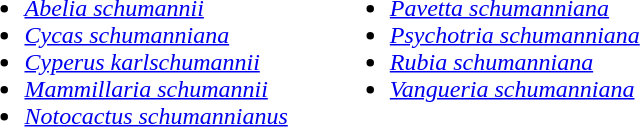<table>
<tr valign=top>
<td><br><ul><li><em><a href='#'>Abelia schumannii</a></em></li><li><em><a href='#'>Cycas schumanniana</a></em></li><li><em><a href='#'>Cyperus karlschumannii</a></em></li><li><em><a href='#'>Mammillaria schumannii</a></em></li><li><em><a href='#'>Notocactus schumannianus</a></em>      </li></ul></td>
<td><br><ul><li><em><a href='#'>Pavetta schumanniana</a></em></li><li><em><a href='#'>Psychotria schumanniana</a></em></li><li><em><a href='#'>Rubia schumanniana</a></em></li><li><em><a href='#'>Vangueria schumanniana</a></em></li></ul></td>
</tr>
</table>
